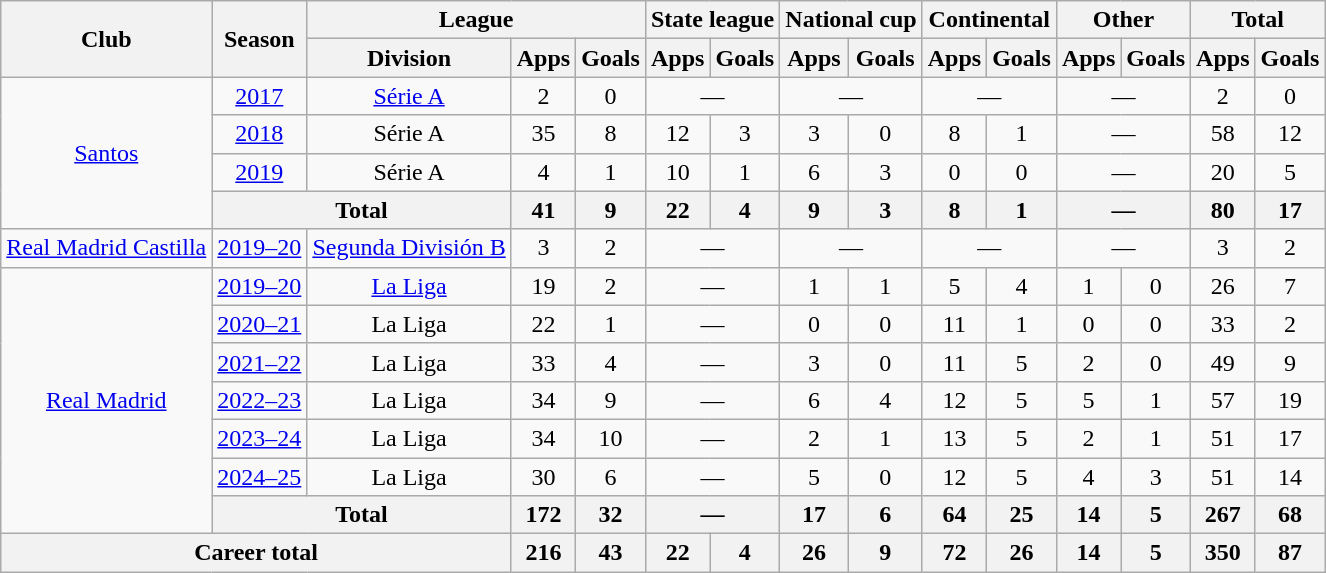<table class="wikitable" style="text-align: center;">
<tr>
<th rowspan="2">Club</th>
<th rowspan="2">Season</th>
<th colspan="3">League</th>
<th colspan="2">State league</th>
<th colspan="2">National cup</th>
<th colspan="2">Continental</th>
<th colspan="2">Other</th>
<th colspan="2">Total</th>
</tr>
<tr>
<th>Division</th>
<th>Apps</th>
<th>Goals</th>
<th>Apps</th>
<th>Goals</th>
<th>Apps</th>
<th>Goals</th>
<th>Apps</th>
<th>Goals</th>
<th>Apps</th>
<th>Goals</th>
<th>Apps</th>
<th>Goals</th>
</tr>
<tr>
<td rowspan="4"><a href='#'>Santos</a></td>
<td><a href='#'>2017</a></td>
<td><a href='#'>Série A</a></td>
<td>2</td>
<td>0</td>
<td colspan="2">—</td>
<td colspan="2">—</td>
<td colspan="2">—</td>
<td colspan="2">—</td>
<td>2</td>
<td>0</td>
</tr>
<tr>
<td><a href='#'>2018</a></td>
<td>Série A</td>
<td>35</td>
<td>8</td>
<td>12</td>
<td>3</td>
<td>3</td>
<td>0</td>
<td>8</td>
<td>1</td>
<td colspan="2">—</td>
<td>58</td>
<td>12</td>
</tr>
<tr>
<td><a href='#'>2019</a></td>
<td>Série A</td>
<td>4</td>
<td>1</td>
<td>10</td>
<td>1</td>
<td>6</td>
<td>3</td>
<td>0</td>
<td>0</td>
<td colspan="2">—</td>
<td>20</td>
<td>5</td>
</tr>
<tr>
<th colspan="2">Total</th>
<th>41</th>
<th>9</th>
<th>22</th>
<th>4</th>
<th>9</th>
<th>3</th>
<th>8</th>
<th>1</th>
<th colspan="2">—</th>
<th>80</th>
<th>17</th>
</tr>
<tr>
<td><a href='#'>Real Madrid Castilla</a></td>
<td><a href='#'>2019–20</a></td>
<td><a href='#'>Segunda División B</a></td>
<td>3</td>
<td>2</td>
<td colspan="2">—</td>
<td colspan="2">—</td>
<td colspan="2">—</td>
<td colspan="2">—</td>
<td>3</td>
<td>2</td>
</tr>
<tr>
<td rowspan=7><a href='#'>Real Madrid</a></td>
<td><a href='#'>2019–20</a></td>
<td><a href='#'>La Liga</a></td>
<td>19</td>
<td>2</td>
<td colspan="2">—</td>
<td>1</td>
<td>1</td>
<td>5</td>
<td>4</td>
<td>1</td>
<td>0</td>
<td>26</td>
<td>7</td>
</tr>
<tr>
<td><a href='#'>2020–21</a></td>
<td>La Liga</td>
<td>22</td>
<td>1</td>
<td colspan="2">—</td>
<td>0</td>
<td>0</td>
<td>11</td>
<td>1</td>
<td>0</td>
<td>0</td>
<td>33</td>
<td>2</td>
</tr>
<tr>
<td><a href='#'>2021–22</a></td>
<td>La Liga</td>
<td>33</td>
<td>4</td>
<td colspan="2">—</td>
<td>3</td>
<td>0</td>
<td>11</td>
<td>5</td>
<td>2</td>
<td>0</td>
<td>49</td>
<td>9</td>
</tr>
<tr>
<td><a href='#'>2022–23</a></td>
<td>La Liga</td>
<td>34</td>
<td>9</td>
<td colspan="2">—</td>
<td>6</td>
<td>4</td>
<td>12</td>
<td>5</td>
<td>5</td>
<td>1</td>
<td>57</td>
<td>19</td>
</tr>
<tr>
<td><a href='#'>2023–24</a></td>
<td>La Liga</td>
<td>34</td>
<td>10</td>
<td colspan="2">—</td>
<td>2</td>
<td>1</td>
<td>13</td>
<td>5</td>
<td>2</td>
<td>1</td>
<td>51</td>
<td>17</td>
</tr>
<tr>
<td><a href='#'>2024–25</a></td>
<td>La Liga</td>
<td>30</td>
<td>6</td>
<td colspan="2">—</td>
<td>5</td>
<td>0</td>
<td>12</td>
<td>5</td>
<td>4</td>
<td>3</td>
<td>51</td>
<td>14</td>
</tr>
<tr>
<th colspan="2">Total</th>
<th>172</th>
<th>32</th>
<th colspan="2">—</th>
<th>17</th>
<th>6</th>
<th>64</th>
<th>25</th>
<th>14</th>
<th>5</th>
<th>267</th>
<th>68</th>
</tr>
<tr>
<th colspan="3">Career total</th>
<th>216</th>
<th>43</th>
<th>22</th>
<th>4</th>
<th>26</th>
<th>9</th>
<th>72</th>
<th>26</th>
<th>14</th>
<th>5</th>
<th>350</th>
<th>87</th>
</tr>
</table>
